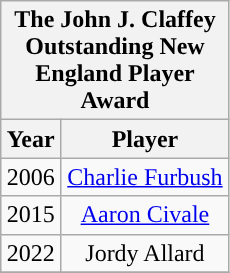<table class="wikitable" style="display: inline-table; margin-right: 20px; text-align:center">
<tr>
<th scope="col" colspan="2" style="width: 145px;">The John J. Claffey Outstanding New England Player Award</th>
</tr>
<tr>
<th scope="col">Year</th>
<th scope="col">Player</th>
</tr>
<tr>
<td>2006</td>
<td><a href='#'>Charlie Furbush</a></td>
</tr>
<tr>
<td>2015</td>
<td><a href='#'>Aaron Civale</a></td>
</tr>
<tr>
<td>2022</td>
<td>Jordy Allard</td>
</tr>
<tr>
</tr>
</table>
